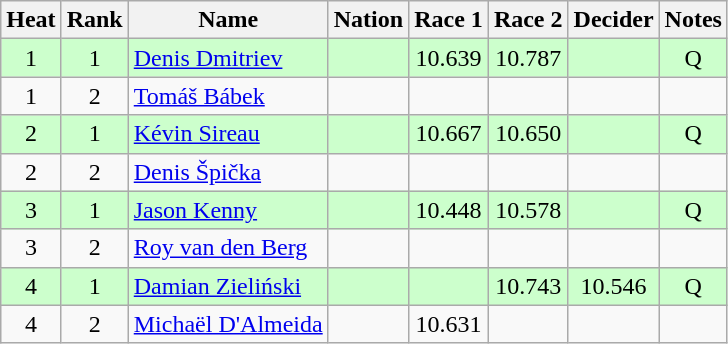<table class="wikitable sortable" style="text-align:center">
<tr>
<th>Heat</th>
<th>Rank</th>
<th>Name</th>
<th>Nation</th>
<th>Race 1</th>
<th>Race 2</th>
<th>Decider</th>
<th>Notes</th>
</tr>
<tr style="background: #ccffcc;">
<td>1</td>
<td>1</td>
<td align=left><a href='#'>Denis Dmitriev</a></td>
<td align=left></td>
<td>10.639</td>
<td>10.787</td>
<td></td>
<td>Q</td>
</tr>
<tr>
<td>1</td>
<td>2</td>
<td align=left><a href='#'>Tomáš Bábek</a></td>
<td align=left></td>
<td></td>
<td></td>
<td></td>
<td></td>
</tr>
<tr style="background: #ccffcc;">
<td>2</td>
<td>1</td>
<td align=left><a href='#'>Kévin Sireau</a></td>
<td align=left></td>
<td>10.667</td>
<td>10.650</td>
<td></td>
<td>Q</td>
</tr>
<tr>
<td>2</td>
<td>2</td>
<td align=left><a href='#'>Denis Špička</a></td>
<td align=left></td>
<td></td>
<td></td>
<td></td>
<td></td>
</tr>
<tr style="background: #ccffcc;">
<td>3</td>
<td>1</td>
<td align=left><a href='#'>Jason Kenny</a></td>
<td align=left></td>
<td>10.448</td>
<td>10.578</td>
<td></td>
<td>Q</td>
</tr>
<tr>
<td>3</td>
<td>2</td>
<td align=left><a href='#'>Roy van den Berg</a></td>
<td align=left></td>
<td></td>
<td></td>
<td></td>
<td></td>
</tr>
<tr style="background: #ccffcc;">
<td>4</td>
<td>1</td>
<td align=left><a href='#'>Damian Zieliński</a></td>
<td align=left></td>
<td></td>
<td>10.743</td>
<td>10.546</td>
<td>Q</td>
</tr>
<tr>
<td>4</td>
<td>2</td>
<td align=left><a href='#'>Michaël D'Almeida</a></td>
<td align=left></td>
<td>10.631</td>
<td></td>
<td></td>
<td></td>
</tr>
</table>
